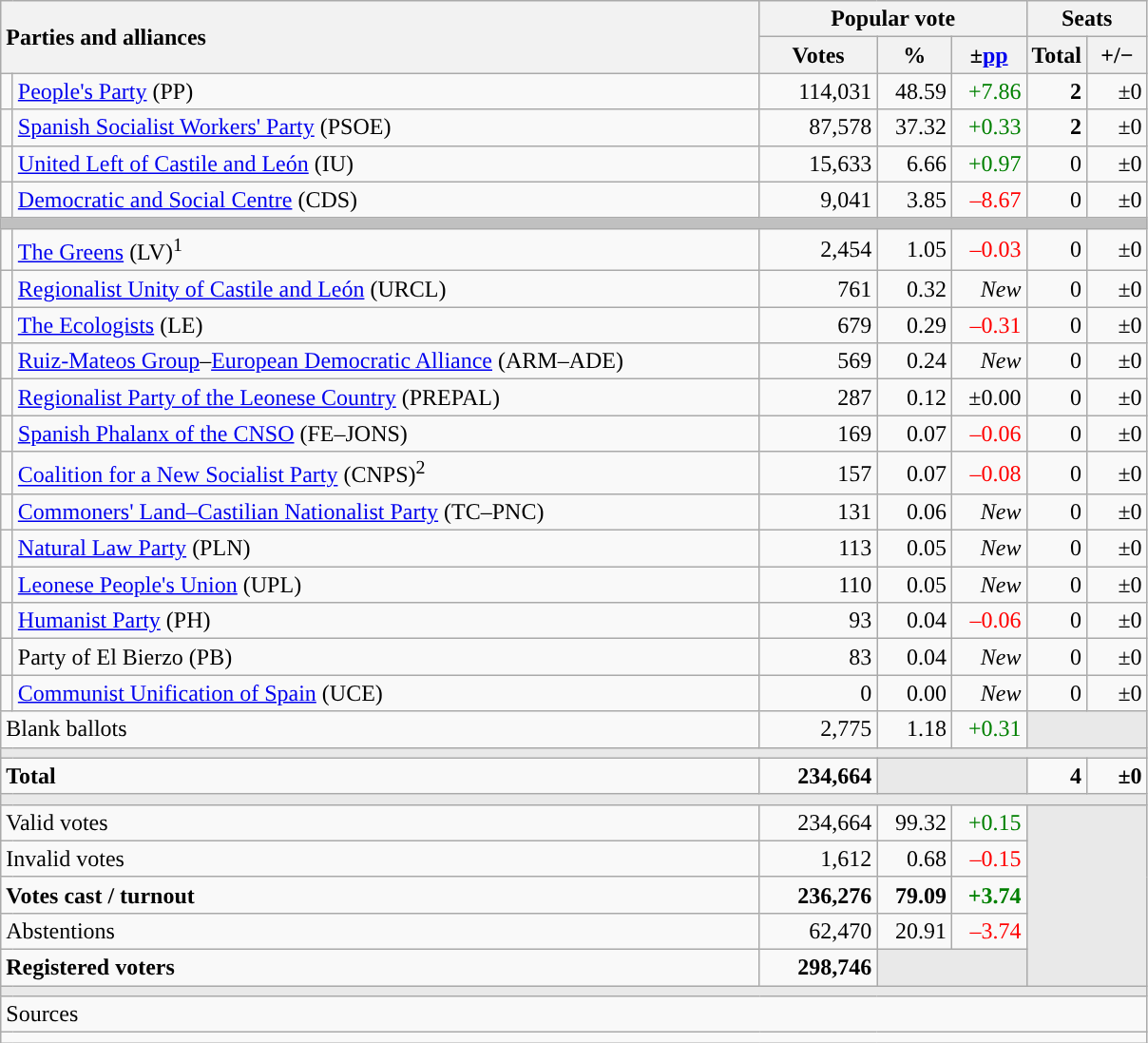<table class="wikitable" style="text-align:right;">
<tr>
<th style="text-align:left;" rowspan="2" colspan="2" width="525">Parties and alliances</th>
<th colspan="3">Popular vote</th>
<th colspan="2">Seats</th>
</tr>
<tr>
<th width="75">Votes</th>
<th width="45">%</th>
<th width="45">±<a href='#'>pp</a></th>
<th width="35">Total</th>
<th width="35">+/−</th>
</tr>
<tr>
<td width="1" style="color:inherit;background:"></td>
<td align="left"><a href='#'>People's Party</a> (PP)</td>
<td>114,031</td>
<td>48.59</td>
<td style="color:green;">+7.86</td>
<td><strong>2</strong></td>
<td>±0</td>
</tr>
<tr>
<td style="color:inherit;background:"></td>
<td align="left"><a href='#'>Spanish Socialist Workers' Party</a> (PSOE)</td>
<td>87,578</td>
<td>37.32</td>
<td style="color:green;">+0.33</td>
<td><strong>2</strong></td>
<td>±0</td>
</tr>
<tr>
<td style="color:inherit;background:"></td>
<td align="left"><a href='#'>United Left of Castile and León</a> (IU)</td>
<td>15,633</td>
<td>6.66</td>
<td style="color:green;">+0.97</td>
<td>0</td>
<td>±0</td>
</tr>
<tr>
<td style="color:inherit;background:"></td>
<td align="left"><a href='#'>Democratic and Social Centre</a> (CDS)</td>
<td>9,041</td>
<td>3.85</td>
<td style="color:red;">–8.67</td>
<td>0</td>
<td>±0</td>
</tr>
<tr>
<td colspan="7" bgcolor="#C0C0C0"></td>
</tr>
<tr>
<td style="color:inherit;background:"></td>
<td align="left"><a href='#'>The Greens</a> (LV)<sup>1</sup></td>
<td>2,454</td>
<td>1.05</td>
<td style="color:red;">–0.03</td>
<td>0</td>
<td>±0</td>
</tr>
<tr>
<td style="color:inherit;background:"></td>
<td align="left"><a href='#'>Regionalist Unity of Castile and León</a> (URCL)</td>
<td>761</td>
<td>0.32</td>
<td><em>New</em></td>
<td>0</td>
<td>±0</td>
</tr>
<tr>
<td style="color:inherit;background:"></td>
<td align="left"><a href='#'>The Ecologists</a> (LE)</td>
<td>679</td>
<td>0.29</td>
<td style="color:red;">–0.31</td>
<td>0</td>
<td>±0</td>
</tr>
<tr>
<td style="color:inherit;background:"></td>
<td align="left"><a href='#'>Ruiz-Mateos Group</a>–<a href='#'>European Democratic Alliance</a> (ARM–ADE)</td>
<td>569</td>
<td>0.24</td>
<td><em>New</em></td>
<td>0</td>
<td>±0</td>
</tr>
<tr>
<td style="color:inherit;background:"></td>
<td align="left"><a href='#'>Regionalist Party of the Leonese Country</a> (PREPAL)</td>
<td>287</td>
<td>0.12</td>
<td>±0.00</td>
<td>0</td>
<td>±0</td>
</tr>
<tr>
<td style="color:inherit;background:"></td>
<td align="left"><a href='#'>Spanish Phalanx of the CNSO</a> (FE–JONS)</td>
<td>169</td>
<td>0.07</td>
<td style="color:red;">–0.06</td>
<td>0</td>
<td>±0</td>
</tr>
<tr>
<td style="color:inherit;background:"></td>
<td align="left"><a href='#'>Coalition for a New Socialist Party</a> (CNPS)<sup>2</sup></td>
<td>157</td>
<td>0.07</td>
<td style="color:red;">–0.08</td>
<td>0</td>
<td>±0</td>
</tr>
<tr>
<td style="color:inherit;background:"></td>
<td align="left"><a href='#'>Commoners' Land–Castilian Nationalist Party</a> (TC–PNC)</td>
<td>131</td>
<td>0.06</td>
<td><em>New</em></td>
<td>0</td>
<td>±0</td>
</tr>
<tr>
<td style="color:inherit;background:"></td>
<td align="left"><a href='#'>Natural Law Party</a> (PLN)</td>
<td>113</td>
<td>0.05</td>
<td><em>New</em></td>
<td>0</td>
<td>±0</td>
</tr>
<tr>
<td style="color:inherit;background:"></td>
<td align="left"><a href='#'>Leonese People's Union</a> (UPL)</td>
<td>110</td>
<td>0.05</td>
<td><em>New</em></td>
<td>0</td>
<td>±0</td>
</tr>
<tr>
<td style="color:inherit;background:"></td>
<td align="left"><a href='#'>Humanist Party</a> (PH)</td>
<td>93</td>
<td>0.04</td>
<td style="color:red;">–0.06</td>
<td>0</td>
<td>±0</td>
</tr>
<tr>
<td style="color:inherit;background:"></td>
<td align="left">Party of El Bierzo (PB)</td>
<td>83</td>
<td>0.04</td>
<td><em>New</em></td>
<td>0</td>
<td>±0</td>
</tr>
<tr>
<td style="color:inherit;background:"></td>
<td align="left"><a href='#'>Communist Unification of Spain</a> (UCE)</td>
<td>0</td>
<td>0.00</td>
<td><em>New</em></td>
<td>0</td>
<td>±0</td>
</tr>
<tr>
<td align="left" colspan="2">Blank ballots</td>
<td>2,775</td>
<td>1.18</td>
<td style="color:green;">+0.31</td>
<td bgcolor="#E9E9E9" colspan="2"></td>
</tr>
<tr>
<td colspan="7" bgcolor="#E9E9E9"></td>
</tr>
<tr style="font-weight:bold;">
<td align="left" colspan="2">Total</td>
<td>234,664</td>
<td bgcolor="#E9E9E9" colspan="2"></td>
<td>4</td>
<td>±0</td>
</tr>
<tr>
<td colspan="7" bgcolor="#E9E9E9"></td>
</tr>
<tr>
<td align="left" colspan="2">Valid votes</td>
<td>234,664</td>
<td>99.32</td>
<td style="color:green;">+0.15</td>
<td bgcolor="#E9E9E9" colspan="2" rowspan="5"></td>
</tr>
<tr>
<td align="left" colspan="2">Invalid votes</td>
<td>1,612</td>
<td>0.68</td>
<td style="color:red;">–0.15</td>
</tr>
<tr style="font-weight:bold;">
<td align="left" colspan="2">Votes cast / turnout</td>
<td>236,276</td>
<td>79.09</td>
<td style="color:green;">+3.74</td>
</tr>
<tr>
<td align="left" colspan="2">Abstentions</td>
<td>62,470</td>
<td>20.91</td>
<td style="color:red;">–3.74</td>
</tr>
<tr style="font-weight:bold;">
<td align="left" colspan="2">Registered voters</td>
<td>298,746</td>
<td bgcolor="#E9E9E9" colspan="2"></td>
</tr>
<tr>
<td colspan="7" bgcolor="#E9E9E9"></td>
</tr>
<tr>
<td align="left" colspan="7">Sources</td>
</tr>
<tr>
<td colspan="7" style="text-align:left; max-width:790px;"></td>
</tr>
</table>
